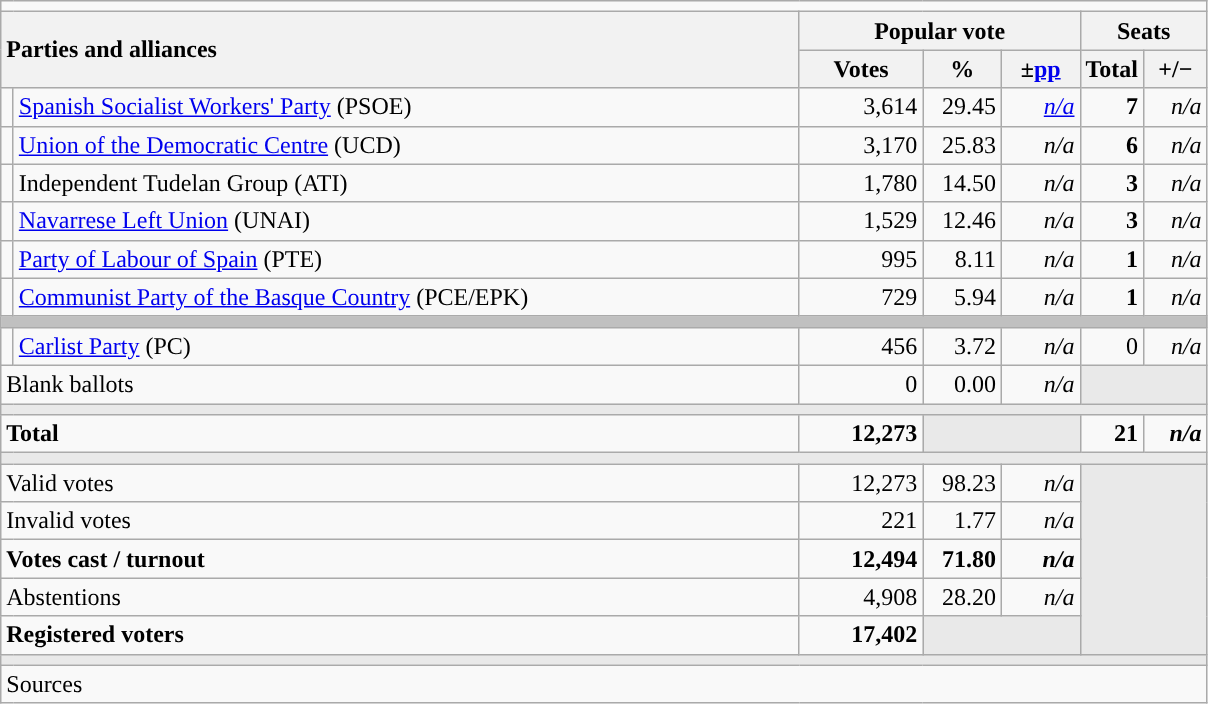<table class="wikitable" style="text-align:right;">
<tr>
<td colspan="7"></td>
</tr>
<tr>
<th style="text-align:left;" rowspan="2" colspan="2" width="525">Parties and alliances</th>
<th colspan="3">Popular vote</th>
<th colspan="2">Seats</th>
</tr>
<tr>
<th width="75">Votes</th>
<th width="45">%</th>
<th width="45">±<a href='#'>pp</a></th>
<th width="35">Total</th>
<th width="35">+/−</th>
</tr>
<tr>
<td width="1" style="color:inherit;background:"></td>
<td align="left"><a href='#'>Spanish Socialist Workers' Party</a> (PSOE)</td>
<td>3,614</td>
<td>29.45</td>
<td><em><a href='#'>n/a</a></em></td>
<td><strong>7</strong></td>
<td><em>n/a</em></td>
</tr>
<tr>
<td style="color:inherit;background:"></td>
<td align="left"><a href='#'>Union of the Democratic Centre</a> (UCD)</td>
<td>3,170</td>
<td>25.83</td>
<td><em>n/a</em></td>
<td><strong>6</strong></td>
<td><em>n/a</em></td>
</tr>
<tr>
<td style="color:inherit;background:"></td>
<td align="left">Independent Tudelan Group (ATI)</td>
<td>1,780</td>
<td>14.50</td>
<td><em>n/a</em></td>
<td><strong>3</strong></td>
<td><em>n/a</em></td>
</tr>
<tr>
<td style="color:inherit;background:"></td>
<td align="left"><a href='#'>Navarrese Left Union</a> (UNAI)</td>
<td>1,529</td>
<td>12.46</td>
<td><em>n/a</em></td>
<td><strong>3</strong></td>
<td><em>n/a</em></td>
</tr>
<tr>
<td style="color:inherit;background:"></td>
<td align="left"><a href='#'>Party of Labour of Spain</a> (PTE)</td>
<td>995</td>
<td>8.11</td>
<td><em>n/a</em></td>
<td><strong>1</strong></td>
<td><em>n/a</em></td>
</tr>
<tr>
<td style="color:inherit;background:"></td>
<td align="left"><a href='#'>Communist Party of the Basque Country</a> (PCE/EPK)</td>
<td>729</td>
<td>5.94</td>
<td><em>n/a</em></td>
<td><strong>1</strong></td>
<td><em>n/a</em></td>
</tr>
<tr>
<td colspan="7" bgcolor="#C0C0C0"></td>
</tr>
<tr>
<td style="color:inherit;background:"></td>
<td align="left"><a href='#'>Carlist Party</a> (PC)</td>
<td>456</td>
<td>3.72</td>
<td><em>n/a</em></td>
<td>0</td>
<td><em>n/a</em></td>
</tr>
<tr>
<td align="left" colspan="2">Blank ballots</td>
<td>0</td>
<td>0.00</td>
<td><em>n/a</em></td>
<td bgcolor="#E9E9E9" colspan="2"></td>
</tr>
<tr>
<td colspan="7" bgcolor="#E9E9E9"></td>
</tr>
<tr style="font-weight:bold;">
<td align="left" colspan="2">Total</td>
<td>12,273</td>
<td bgcolor="#E9E9E9" colspan="2"></td>
<td>21</td>
<td><em>n/a</em></td>
</tr>
<tr>
<td colspan="7" bgcolor="#E9E9E9"></td>
</tr>
<tr>
<td align="left" colspan="2">Valid votes</td>
<td>12,273</td>
<td>98.23</td>
<td><em>n/a</em></td>
<td bgcolor="#E9E9E9" colspan="2" rowspan="5"></td>
</tr>
<tr>
<td align="left" colspan="2">Invalid votes</td>
<td>221</td>
<td>1.77</td>
<td><em>n/a</em></td>
</tr>
<tr style="font-weight:bold;">
<td align="left" colspan="2">Votes cast / turnout</td>
<td>12,494</td>
<td>71.80</td>
<td><em>n/a</em></td>
</tr>
<tr>
<td align="left" colspan="2">Abstentions</td>
<td>4,908</td>
<td>28.20</td>
<td><em>n/a</em></td>
</tr>
<tr style="font-weight:bold;">
<td align="left" colspan="2">Registered voters</td>
<td>17,402</td>
<td bgcolor="#E9E9E9" colspan="2"></td>
</tr>
<tr>
<td colspan="7" bgcolor="#E9E9E9"></td>
</tr>
<tr>
<td align="left" colspan="7">Sources</td>
</tr>
</table>
